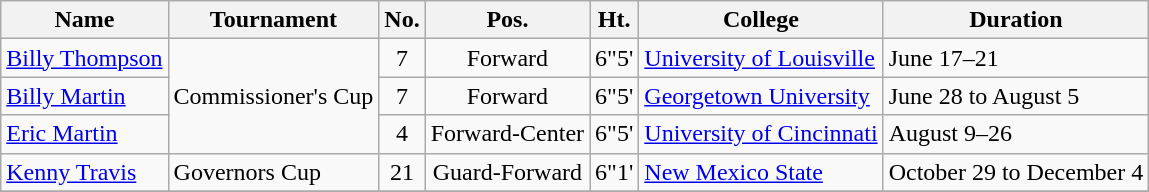<table class="wikitable" border="1">
<tr>
<th>Name</th>
<th>Tournament</th>
<th>No.</th>
<th>Pos.</th>
<th>Ht.</th>
<th>College</th>
<th>Duration</th>
</tr>
<tr>
<td><a href='#'>Billy Thompson</a></td>
<td rowspan="3">Commissioner's Cup</td>
<td align=center>7</td>
<td align=center>Forward</td>
<td align=center>6"5'</td>
<td><a href='#'>University of Louisville</a></td>
<td>June 17–21</td>
</tr>
<tr>
<td><a href='#'>Billy Martin</a></td>
<td align=center>7</td>
<td align=center>Forward</td>
<td align=center>6"5'</td>
<td><a href='#'>Georgetown University</a></td>
<td>June 28 to August 5</td>
</tr>
<tr>
<td><a href='#'>Eric Martin</a></td>
<td align=center>4</td>
<td align=center>Forward-Center</td>
<td align=center>6"5'</td>
<td><a href='#'>University of Cincinnati</a></td>
<td>August 9–26</td>
</tr>
<tr>
<td><a href='#'>Kenny Travis</a></td>
<td>Governors Cup</td>
<td align=center>21</td>
<td align=center>Guard-Forward</td>
<td align=center>6"1'</td>
<td><a href='#'>New Mexico State</a></td>
<td>October 29 to December 4</td>
</tr>
<tr>
</tr>
</table>
